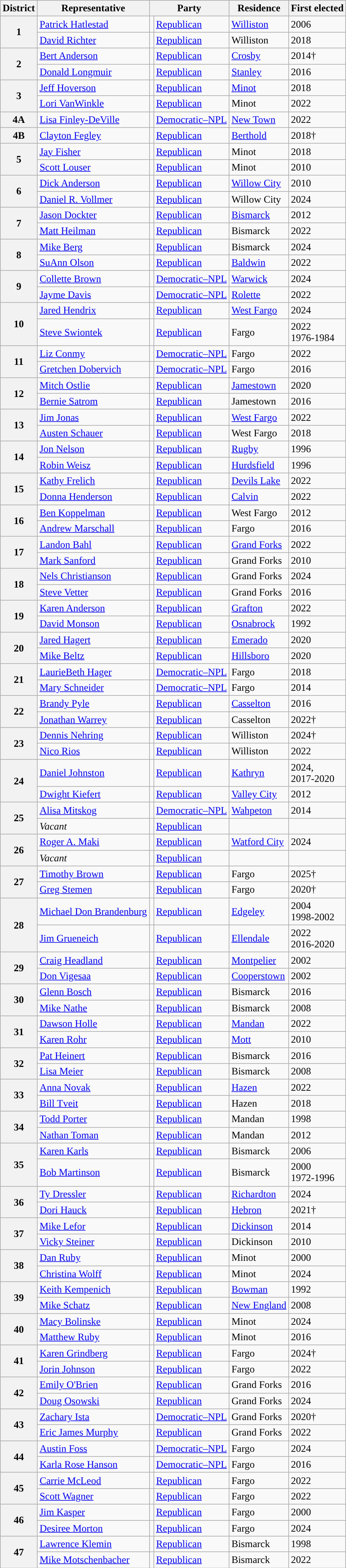<table class="wikitable sortable">
<tr>
<th>District</th>
<th>Representative</th>
<th colspan="2">Party</th>
<th>Residence</th>
<th>First elected</th>
</tr>
<tr>
<th rowspan=2>1</th>
<td><a href='#'>Patrick Hatlestad</a></td>
<td style="background:"></td>
<td><a href='#'>Republican</a></td>
<td><a href='#'>Williston</a></td>
<td>2006</td>
</tr>
<tr>
<td><a href='#'>David Richter</a></td>
<td style="background:"></td>
<td><a href='#'>Republican</a></td>
<td>Williston</td>
<td>2018</td>
</tr>
<tr>
<th rowspan=2>2</th>
<td><a href='#'>Bert Anderson</a></td>
<td style="background:"></td>
<td><a href='#'>Republican</a></td>
<td><a href='#'>Crosby</a></td>
<td>2014†</td>
</tr>
<tr>
<td><a href='#'>Donald Longmuir</a></td>
<td style="background:"></td>
<td><a href='#'>Republican</a></td>
<td><a href='#'>Stanley</a></td>
<td>2016</td>
</tr>
<tr>
<th rowspan=2>3</th>
<td><a href='#'>Jeff Hoverson</a></td>
<td style="background:"></td>
<td><a href='#'>Republican</a></td>
<td><a href='#'>Minot</a></td>
<td>2018</td>
</tr>
<tr>
<td><a href='#'>Lori VanWinkle</a></td>
<td style="background:"></td>
<td><a href='#'>Republican</a></td>
<td>Minot</td>
<td>2022</td>
</tr>
<tr>
<th>4A</th>
<td><a href='#'>Lisa Finley-DeVille</a></td>
<td style="background:"></td>
<td><a href='#'>Democratic–NPL</a></td>
<td><a href='#'>New Town</a></td>
<td>2022</td>
</tr>
<tr>
<th>4B</th>
<td><a href='#'>Clayton Fegley</a></td>
<td style="background:"></td>
<td><a href='#'>Republican</a></td>
<td><a href='#'>Berthold</a></td>
<td>2018†</td>
</tr>
<tr>
<th rowspan=2>5</th>
<td><a href='#'>Jay Fisher</a></td>
<td style="background:"></td>
<td><a href='#'>Republican</a></td>
<td>Minot</td>
<td>2018</td>
</tr>
<tr>
<td><a href='#'>Scott Louser</a></td>
<td style="background:"></td>
<td><a href='#'>Republican</a></td>
<td>Minot</td>
<td>2010</td>
</tr>
<tr>
<th rowspan=2>6</th>
<td><a href='#'>Dick Anderson</a></td>
<td style="background:"></td>
<td><a href='#'>Republican</a></td>
<td><a href='#'>Willow City</a></td>
<td>2010</td>
</tr>
<tr>
<td><a href='#'>Daniel R. Vollmer</a></td>
<td style="background:"></td>
<td><a href='#'>Republican</a></td>
<td>Willow City</td>
<td>2024</td>
</tr>
<tr>
<th rowspan=2>7</th>
<td><a href='#'>Jason Dockter</a></td>
<td style="background:"></td>
<td><a href='#'>Republican</a></td>
<td><a href='#'>Bismarck</a></td>
<td>2012</td>
</tr>
<tr>
<td><a href='#'>Matt Heilman</a></td>
<td style="background:"></td>
<td><a href='#'>Republican</a></td>
<td>Bismarck</td>
<td>2022</td>
</tr>
<tr>
<th rowspan=2>8</th>
<td><a href='#'>Mike Berg</a></td>
<td style="background:"></td>
<td><a href='#'>Republican</a></td>
<td>Bismarck</td>
<td>2024</td>
</tr>
<tr>
<td><a href='#'>SuAnn Olson</a></td>
<td style="background:"></td>
<td><a href='#'>Republican</a></td>
<td><a href='#'>Baldwin</a></td>
<td>2022</td>
</tr>
<tr>
<th rowspan=2>9</th>
<td><a href='#'>Collette Brown</a></td>
<td style="background:"></td>
<td><a href='#'>Democratic–NPL</a></td>
<td><a href='#'>Warwick</a></td>
<td>2024</td>
</tr>
<tr>
<td><a href='#'>Jayme Davis</a></td>
<td style="background:"></td>
<td><a href='#'>Democratic–NPL</a></td>
<td><a href='#'>Rolette</a></td>
<td>2022</td>
</tr>
<tr>
<th rowspan=2>10</th>
<td><a href='#'>Jared Hendrix</a></td>
<td style="background:"></td>
<td><a href='#'>Republican</a></td>
<td><a href='#'>West Fargo</a></td>
<td>2024</td>
</tr>
<tr>
<td><a href='#'>Steve Swiontek</a></td>
<td style="background:"></td>
<td><a href='#'>Republican</a></td>
<td>Fargo</td>
<td>2022<br>1976-1984</td>
</tr>
<tr>
<th rowspan=2>11</th>
<td><a href='#'>Liz Conmy</a></td>
<td style="background:"></td>
<td><a href='#'>Democratic–NPL</a></td>
<td>Fargo</td>
<td>2022</td>
</tr>
<tr>
<td><a href='#'>Gretchen Dobervich</a></td>
<td style="background:"></td>
<td><a href='#'>Democratic–NPL</a></td>
<td>Fargo</td>
<td>2016</td>
</tr>
<tr>
<th rowspan=2>12</th>
<td><a href='#'>Mitch Ostlie</a></td>
<td style="background:"></td>
<td><a href='#'>Republican</a></td>
<td><a href='#'>Jamestown</a></td>
<td>2020</td>
</tr>
<tr>
<td><a href='#'>Bernie Satrom</a></td>
<td style="background:"></td>
<td><a href='#'>Republican</a></td>
<td>Jamestown</td>
<td>2016</td>
</tr>
<tr>
<th rowspan=2>13</th>
<td><a href='#'>Jim Jonas</a></td>
<td style="background:"></td>
<td><a href='#'>Republican</a></td>
<td><a href='#'>West Fargo</a></td>
<td>2022</td>
</tr>
<tr>
<td><a href='#'>Austen Schauer</a></td>
<td style="background:"></td>
<td><a href='#'>Republican</a></td>
<td>West Fargo</td>
<td>2018</td>
</tr>
<tr>
<th rowspan=2>14</th>
<td><a href='#'>Jon Nelson</a></td>
<td style="background:"></td>
<td><a href='#'>Republican</a></td>
<td><a href='#'>Rugby</a></td>
<td>1996</td>
</tr>
<tr>
<td><a href='#'>Robin Weisz</a></td>
<td style="background:"></td>
<td><a href='#'>Republican</a></td>
<td><a href='#'>Hurdsfield</a></td>
<td>1996</td>
</tr>
<tr>
<th rowspan=2>15</th>
<td><a href='#'>Kathy Frelich</a></td>
<td style="background:"></td>
<td><a href='#'>Republican</a></td>
<td><a href='#'>Devils Lake</a></td>
<td>2022</td>
</tr>
<tr>
<td><a href='#'>Donna Henderson</a></td>
<td style="background:"></td>
<td><a href='#'>Republican</a></td>
<td><a href='#'>Calvin</a></td>
<td>2022</td>
</tr>
<tr>
<th rowspan=2>16</th>
<td><a href='#'>Ben Koppelman</a></td>
<td style="background:"></td>
<td><a href='#'>Republican</a></td>
<td>West Fargo</td>
<td>2012</td>
</tr>
<tr>
<td><a href='#'>Andrew Marschall</a></td>
<td style="background:"></td>
<td><a href='#'>Republican</a></td>
<td>Fargo</td>
<td>2016</td>
</tr>
<tr>
<th rowspan=2>17</th>
<td><a href='#'>Landon Bahl</a></td>
<td style="background:"></td>
<td><a href='#'>Republican</a></td>
<td><a href='#'>Grand Forks</a></td>
<td>2022</td>
</tr>
<tr>
<td><a href='#'>Mark Sanford</a></td>
<td style="background:"></td>
<td><a href='#'>Republican</a></td>
<td>Grand Forks</td>
<td>2010</td>
</tr>
<tr>
<th rowspan=2>18</th>
<td><a href='#'>Nels Christianson</a></td>
<td style="background:"></td>
<td><a href='#'>Republican</a></td>
<td>Grand Forks</td>
<td>2024</td>
</tr>
<tr>
<td><a href='#'>Steve Vetter</a></td>
<td style="background:"></td>
<td><a href='#'>Republican</a></td>
<td>Grand Forks</td>
<td>2016</td>
</tr>
<tr>
<th rowspan=2>19</th>
<td><a href='#'>Karen Anderson</a></td>
<td style="background:"></td>
<td><a href='#'>Republican</a></td>
<td><a href='#'>Grafton</a></td>
<td>2022</td>
</tr>
<tr>
<td><a href='#'>David Monson</a></td>
<td style="background:"></td>
<td><a href='#'>Republican</a></td>
<td><a href='#'>Osnabrock</a></td>
<td>1992</td>
</tr>
<tr>
<th rowspan=2>20</th>
<td><a href='#'>Jared Hagert</a></td>
<td style="background:"></td>
<td><a href='#'>Republican</a></td>
<td><a href='#'>Emerado</a></td>
<td>2020</td>
</tr>
<tr>
<td><a href='#'>Mike Beltz</a></td>
<td style="background:"></td>
<td><a href='#'>Republican</a></td>
<td><a href='#'>Hillsboro</a></td>
<td>2020</td>
</tr>
<tr>
<th rowspan=2>21</th>
<td><a href='#'>LaurieBeth Hager</a></td>
<td style="background:"></td>
<td><a href='#'>Democratic–NPL</a></td>
<td>Fargo</td>
<td>2018</td>
</tr>
<tr>
<td><a href='#'>Mary Schneider</a></td>
<td style="background:"></td>
<td><a href='#'>Democratic–NPL</a></td>
<td>Fargo</td>
<td>2014</td>
</tr>
<tr>
<th rowspan=2>22</th>
<td><a href='#'>Brandy Pyle</a></td>
<td style="background:"></td>
<td><a href='#'>Republican</a></td>
<td><a href='#'>Casselton</a></td>
<td>2016</td>
</tr>
<tr>
<td><a href='#'>Jonathan Warrey</a></td>
<td style="background:"></td>
<td><a href='#'>Republican</a></td>
<td>Casselton</td>
<td>2022†</td>
</tr>
<tr>
<th rowspan=2>23</th>
<td><a href='#'>Dennis Nehring</a></td>
<td style="background:"></td>
<td><a href='#'>Republican</a></td>
<td>Williston</td>
<td>2024†</td>
</tr>
<tr>
<td><a href='#'>Nico Rios</a></td>
<td style="background:"></td>
<td><a href='#'>Republican</a></td>
<td>Williston</td>
<td>2022</td>
</tr>
<tr>
<th rowspan=2>24</th>
<td><a href='#'>Daniel Johnston</a></td>
<td style="background:"></td>
<td><a href='#'>Republican</a></td>
<td><a href='#'>Kathryn</a></td>
<td>2024,<br>2017-2020</td>
</tr>
<tr>
<td><a href='#'>Dwight Kiefert</a></td>
<td style="background:"></td>
<td><a href='#'>Republican</a></td>
<td><a href='#'>Valley City</a></td>
<td>2012</td>
</tr>
<tr>
<th rowspan=2>25</th>
<td><a href='#'>Alisa Mitskog</a></td>
<td style="background:"></td>
<td><a href='#'>Democratic–NPL</a></td>
<td><a href='#'>Wahpeton</a></td>
<td>2014</td>
</tr>
<tr>
<td><em>Vacant</em></td>
<td style="background:"></td>
<td><a href='#'>Republican</a></td>
<td></td>
<td></td>
</tr>
<tr>
<th rowspan=2>26</th>
<td><a href='#'>Roger A. Maki</a></td>
<td style="background:"></td>
<td><a href='#'>Republican</a></td>
<td><a href='#'>Watford City</a></td>
<td>2024</td>
</tr>
<tr>
<td><em>Vacant</em></td>
<td style="background:"></td>
<td><a href='#'>Republican</a></td>
<td></td>
<td></td>
</tr>
<tr>
<th rowspan=2>27</th>
<td><a href='#'>Timothy Brown</a></td>
<td style="background:"></td>
<td><a href='#'>Republican</a></td>
<td>Fargo</td>
<td>2025†</td>
</tr>
<tr>
<td><a href='#'>Greg Stemen</a></td>
<td style="background:"></td>
<td><a href='#'>Republican</a></td>
<td>Fargo</td>
<td>2020†</td>
</tr>
<tr>
<th rowspan=2>28</th>
<td><a href='#'>Michael Don Brandenburg</a></td>
<td style="background:"></td>
<td><a href='#'>Republican</a></td>
<td><a href='#'>Edgeley</a></td>
<td>2004<br>1998-2002</td>
</tr>
<tr>
<td><a href='#'>Jim Grueneich</a></td>
<td style="background:"></td>
<td><a href='#'>Republican</a></td>
<td><a href='#'>Ellendale</a></td>
<td>2022<br>2016-2020</td>
</tr>
<tr>
<th rowspan=2>29</th>
<td><a href='#'>Craig Headland</a></td>
<td style="background:"></td>
<td><a href='#'>Republican</a></td>
<td><a href='#'>Montpelier</a></td>
<td>2002</td>
</tr>
<tr>
<td><a href='#'>Don Vigesaa</a></td>
<td style="background:"></td>
<td><a href='#'>Republican</a></td>
<td><a href='#'>Cooperstown</a></td>
<td>2002</td>
</tr>
<tr>
<th rowspan=2>30</th>
<td><a href='#'>Glenn Bosch</a></td>
<td style="background:"></td>
<td><a href='#'>Republican</a></td>
<td>Bismarck</td>
<td>2016</td>
</tr>
<tr>
<td><a href='#'>Mike Nathe</a></td>
<td style="background:"></td>
<td><a href='#'>Republican</a></td>
<td>Bismarck</td>
<td>2008</td>
</tr>
<tr>
<th rowspan=2>31</th>
<td><a href='#'>Dawson Holle</a></td>
<td style="background:"></td>
<td><a href='#'>Republican</a></td>
<td><a href='#'>Mandan</a></td>
<td>2022</td>
</tr>
<tr>
<td><a href='#'>Karen Rohr</a></td>
<td style="background:"></td>
<td><a href='#'>Republican</a></td>
<td><a href='#'>Mott</a></td>
<td>2010</td>
</tr>
<tr>
<th rowspan=2>32</th>
<td><a href='#'>Pat Heinert</a></td>
<td style="background:"></td>
<td><a href='#'>Republican</a></td>
<td>Bismarck</td>
<td>2016</td>
</tr>
<tr>
<td><a href='#'>Lisa Meier</a></td>
<td style="background:"></td>
<td><a href='#'>Republican</a></td>
<td>Bismarck</td>
<td>2008</td>
</tr>
<tr>
<th rowspan=2>33</th>
<td><a href='#'>Anna Novak</a></td>
<td style="background:"></td>
<td><a href='#'>Republican</a></td>
<td><a href='#'>Hazen</a></td>
<td>2022</td>
</tr>
<tr>
<td><a href='#'>Bill Tveit</a></td>
<td style="background:"></td>
<td><a href='#'>Republican</a></td>
<td>Hazen</td>
<td>2018</td>
</tr>
<tr>
<th rowspan=2>34</th>
<td><a href='#'>Todd Porter</a></td>
<td style="background:"></td>
<td><a href='#'>Republican</a></td>
<td>Mandan</td>
<td>1998</td>
</tr>
<tr>
<td><a href='#'>Nathan Toman</a></td>
<td style="background:"></td>
<td><a href='#'>Republican</a></td>
<td>Mandan</td>
<td>2012</td>
</tr>
<tr>
<th rowspan=2>35</th>
<td><a href='#'>Karen Karls</a></td>
<td style="background:"></td>
<td><a href='#'>Republican</a></td>
<td>Bismarck</td>
<td>2006</td>
</tr>
<tr>
<td><a href='#'>Bob Martinson</a></td>
<td style="background:"></td>
<td><a href='#'>Republican</a></td>
<td>Bismarck</td>
<td>2000<br>1972-1996</td>
</tr>
<tr>
<th rowspan=2>36</th>
<td><a href='#'>Ty Dressler</a></td>
<td style="background:"></td>
<td><a href='#'>Republican</a></td>
<td><a href='#'>Richardton</a></td>
<td>2024</td>
</tr>
<tr>
<td><a href='#'>Dori Hauck</a></td>
<td style="background:"></td>
<td><a href='#'>Republican</a></td>
<td><a href='#'>Hebron</a></td>
<td>2021†</td>
</tr>
<tr>
<th rowspan=2>37</th>
<td><a href='#'>Mike Lefor</a></td>
<td style="background:"></td>
<td><a href='#'>Republican</a></td>
<td><a href='#'>Dickinson</a></td>
<td>2014</td>
</tr>
<tr>
<td><a href='#'>Vicky Steiner</a></td>
<td style="background:"></td>
<td><a href='#'>Republican</a></td>
<td>Dickinson</td>
<td>2010</td>
</tr>
<tr>
<th rowspan=2>38</th>
<td><a href='#'>Dan Ruby</a></td>
<td style="background:"></td>
<td><a href='#'>Republican</a></td>
<td>Minot</td>
<td>2000</td>
</tr>
<tr>
<td><a href='#'>Christina Wolff</a></td>
<td style="background:"></td>
<td><a href='#'>Republican</a></td>
<td>Minot</td>
<td>2024</td>
</tr>
<tr>
<th rowspan=2>39</th>
<td><a href='#'>Keith Kempenich</a></td>
<td style="background:"></td>
<td><a href='#'>Republican</a></td>
<td><a href='#'>Bowman</a></td>
<td>1992</td>
</tr>
<tr>
<td><a href='#'>Mike Schatz</a></td>
<td style="background:"></td>
<td><a href='#'>Republican</a></td>
<td><a href='#'>New England</a></td>
<td>2008</td>
</tr>
<tr>
<th rowspan=2>40</th>
<td><a href='#'>Macy Bolinske</a></td>
<td style="background:"></td>
<td><a href='#'>Republican</a></td>
<td>Minot</td>
<td>2024</td>
</tr>
<tr>
<td><a href='#'>Matthew Ruby</a></td>
<td style="background:"></td>
<td><a href='#'>Republican</a></td>
<td>Minot</td>
<td>2016</td>
</tr>
<tr>
<th rowspan=2>41</th>
<td><a href='#'>Karen Grindberg</a></td>
<td style="background:"></td>
<td><a href='#'>Republican</a></td>
<td>Fargo</td>
<td>2024†</td>
</tr>
<tr>
<td><a href='#'>Jorin Johnson</a></td>
<td style="background:"></td>
<td><a href='#'>Republican</a></td>
<td>Fargo</td>
<td>2022</td>
</tr>
<tr>
<th rowspan=2>42</th>
<td><a href='#'>Emily O'Brien</a></td>
<td style="background:"></td>
<td><a href='#'>Republican</a></td>
<td>Grand Forks</td>
<td>2016</td>
</tr>
<tr>
<td><a href='#'>Doug Osowski</a></td>
<td style="background:"></td>
<td><a href='#'>Republican</a></td>
<td>Grand Forks</td>
<td>2024</td>
</tr>
<tr>
<th rowspan=2>43</th>
<td><a href='#'>Zachary Ista</a></td>
<td style="background:"></td>
<td><a href='#'>Democratic–NPL</a></td>
<td>Grand Forks</td>
<td>2020†</td>
</tr>
<tr>
<td><a href='#'>Eric James Murphy</a></td>
<td style="background:"></td>
<td><a href='#'>Republican</a></td>
<td>Grand Forks</td>
<td>2022</td>
</tr>
<tr>
<th rowspan=2>44</th>
<td><a href='#'>Austin Foss</a></td>
<td style="background:"></td>
<td><a href='#'>Democratic–NPL</a></td>
<td>Fargo</td>
<td>2024</td>
</tr>
<tr>
<td><a href='#'>Karla Rose Hanson</a></td>
<td style="background:"></td>
<td><a href='#'>Democratic–NPL</a></td>
<td>Fargo</td>
<td>2016</td>
</tr>
<tr>
<th rowspan=2>45</th>
<td><a href='#'>Carrie McLeod</a></td>
<td style="background:"></td>
<td><a href='#'>Republican</a></td>
<td>Fargo</td>
<td>2022</td>
</tr>
<tr>
<td><a href='#'>Scott Wagner</a></td>
<td style="background:"></td>
<td><a href='#'>Republican</a></td>
<td>Fargo</td>
<td>2022</td>
</tr>
<tr>
<th rowspan=2>46</th>
<td><a href='#'>Jim Kasper</a></td>
<td style="background:"></td>
<td><a href='#'>Republican</a></td>
<td>Fargo</td>
<td>2000</td>
</tr>
<tr>
<td><a href='#'>Desiree Morton</a></td>
<td style="background:"></td>
<td><a href='#'>Republican</a></td>
<td>Fargo</td>
<td>2024</td>
</tr>
<tr>
<th rowspan=2>47</th>
<td><a href='#'>Lawrence Klemin</a></td>
<td style="background:"></td>
<td><a href='#'>Republican</a></td>
<td>Bismarck</td>
<td>1998</td>
</tr>
<tr>
<td><a href='#'>Mike Motschenbacher</a></td>
<td style="background:"></td>
<td><a href='#'>Republican</a></td>
<td>Bismarck</td>
<td>2022</td>
</tr>
</table>
